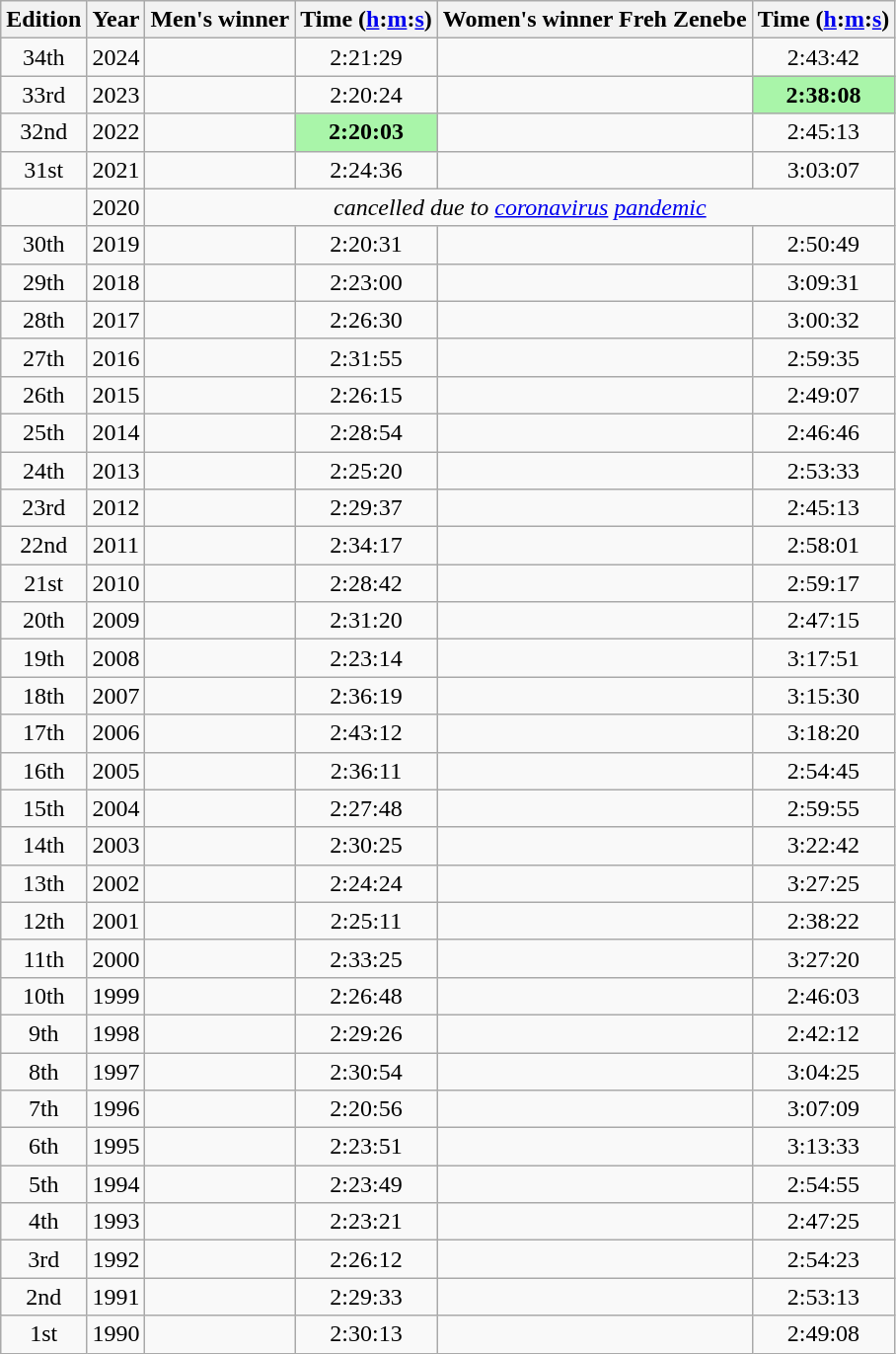<table class="wikitable" style="text-align:center">
<tr>
<th>Edition</th>
<th>Year</th>
<th>Men's winner</th>
<th>Time (<a href='#'>h</a>:<a href='#'>m</a>:<a href='#'>s</a>)</th>
<th>Women's winner Freh Zenebe</th>
<th>Time (<a href='#'>h</a>:<a href='#'>m</a>:<a href='#'>s</a>)</th>
</tr>
<tr>
<td>34th</td>
<td>2024</td>
<td align=left></td>
<td>2:21:29</td>
<td align=left></td>
<td>2:43:42</td>
</tr>
<tr>
<td>33rd</td>
<td>2023</td>
<td align=left></td>
<td>2:20:24</td>
<td align=left></td>
<td bgcolor=#A9F5A9><strong>2:38:08</strong></td>
</tr>
<tr>
<td>32nd</td>
<td>2022</td>
<td align=left></td>
<td bgcolor=#A9F5A9><strong>2:20:03</strong></td>
<td align=left></td>
<td>2:45:13</td>
</tr>
<tr>
<td>31st</td>
<td>2021</td>
<td align=left></td>
<td>2:24:36</td>
<td align=left></td>
<td>3:03:07</td>
</tr>
<tr>
<td></td>
<td>2020</td>
<td colspan="4" align="center"><em>cancelled due to <a href='#'>coronavirus</a> <a href='#'>pandemic</a></em></td>
</tr>
<tr>
<td>30th</td>
<td>2019</td>
<td align=left></td>
<td>2:20:31</td>
<td align=left></td>
<td>2:50:49</td>
</tr>
<tr>
<td>29th</td>
<td>2018</td>
<td align=left></td>
<td>2:23:00</td>
<td align=left></td>
<td>3:09:31</td>
</tr>
<tr>
<td>28th</td>
<td>2017</td>
<td align=left></td>
<td>2:26:30</td>
<td align=left></td>
<td>3:00:32</td>
</tr>
<tr>
<td>27th</td>
<td>2016</td>
<td align=left></td>
<td>2:31:55</td>
<td align=left></td>
<td>2:59:35</td>
</tr>
<tr>
<td>26th</td>
<td>2015</td>
<td align=left></td>
<td>2:26:15</td>
<td align=left></td>
<td>2:49:07</td>
</tr>
<tr>
<td>25th</td>
<td>2014</td>
<td align=left></td>
<td>2:28:54</td>
<td align=left></td>
<td>2:46:46</td>
</tr>
<tr>
<td>24th</td>
<td>2013</td>
<td align=left></td>
<td>2:25:20</td>
<td align=left></td>
<td>2:53:33</td>
</tr>
<tr>
<td>23rd</td>
<td>2012</td>
<td align=left></td>
<td>2:29:37</td>
<td align=left></td>
<td>2:45:13</td>
</tr>
<tr>
<td>22nd</td>
<td>2011</td>
<td align=left></td>
<td>2:34:17</td>
<td align=left></td>
<td>2:58:01</td>
</tr>
<tr>
<td>21st</td>
<td>2010</td>
<td align=left></td>
<td>2:28:42</td>
<td align=left></td>
<td>2:59:17</td>
</tr>
<tr>
<td>20th</td>
<td>2009</td>
<td align=left></td>
<td>2:31:20</td>
<td align=left></td>
<td>2:47:15</td>
</tr>
<tr>
<td>19th</td>
<td>2008</td>
<td align=left></td>
<td>2:23:14</td>
<td align=left></td>
<td>3:17:51</td>
</tr>
<tr>
<td>18th</td>
<td>2007</td>
<td align=left></td>
<td>2:36:19</td>
<td align=left></td>
<td>3:15:30</td>
</tr>
<tr>
<td>17th</td>
<td>2006</td>
<td align=left></td>
<td>2:43:12</td>
<td align=left></td>
<td>3:18:20</td>
</tr>
<tr>
<td>16th</td>
<td>2005</td>
<td align=left></td>
<td>2:36:11</td>
<td align=left></td>
<td>2:54:45</td>
</tr>
<tr>
<td>15th</td>
<td>2004</td>
<td align=left></td>
<td>2:27:48</td>
<td align=left></td>
<td>2:59:55</td>
</tr>
<tr>
<td>14th</td>
<td>2003</td>
<td align=left></td>
<td>2:30:25</td>
<td align=left></td>
<td>3:22:42</td>
</tr>
<tr>
<td>13th</td>
<td>2002</td>
<td align=left></td>
<td>2:24:24</td>
<td align=left></td>
<td>3:27:25</td>
</tr>
<tr>
<td>12th</td>
<td>2001</td>
<td align=left></td>
<td>2:25:11</td>
<td align=left></td>
<td>2:38:22</td>
</tr>
<tr>
<td>11th</td>
<td>2000</td>
<td align=left></td>
<td>2:33:25</td>
<td align=left></td>
<td>3:27:20</td>
</tr>
<tr>
<td>10th</td>
<td>1999</td>
<td align=left></td>
<td>2:26:48</td>
<td align=left></td>
<td>2:46:03</td>
</tr>
<tr>
<td>9th</td>
<td>1998</td>
<td align=left></td>
<td>2:29:26</td>
<td align=left></td>
<td>2:42:12</td>
</tr>
<tr>
<td>8th</td>
<td>1997</td>
<td align=left></td>
<td>2:30:54</td>
<td align=left></td>
<td>3:04:25</td>
</tr>
<tr>
<td>7th</td>
<td>1996</td>
<td align=left></td>
<td>2:20:56</td>
<td align=left></td>
<td>3:07:09</td>
</tr>
<tr>
<td>6th</td>
<td>1995</td>
<td align=left></td>
<td>2:23:51</td>
<td align=left></td>
<td>3:13:33</td>
</tr>
<tr>
<td>5th</td>
<td>1994</td>
<td align=left></td>
<td>2:23:49</td>
<td align=left></td>
<td>2:54:55</td>
</tr>
<tr>
<td>4th</td>
<td>1993</td>
<td align=left></td>
<td>2:23:21</td>
<td align=left></td>
<td>2:47:25</td>
</tr>
<tr>
<td>3rd</td>
<td>1992</td>
<td align=left></td>
<td>2:26:12</td>
<td align=left></td>
<td>2:54:23</td>
</tr>
<tr>
<td>2nd</td>
<td>1991</td>
<td align=left></td>
<td>2:29:33</td>
<td align=left></td>
<td>2:53:13</td>
</tr>
<tr>
<td>1st</td>
<td>1990</td>
<td align=left></td>
<td>2:30:13</td>
<td align=left></td>
<td>2:49:08</td>
</tr>
</table>
